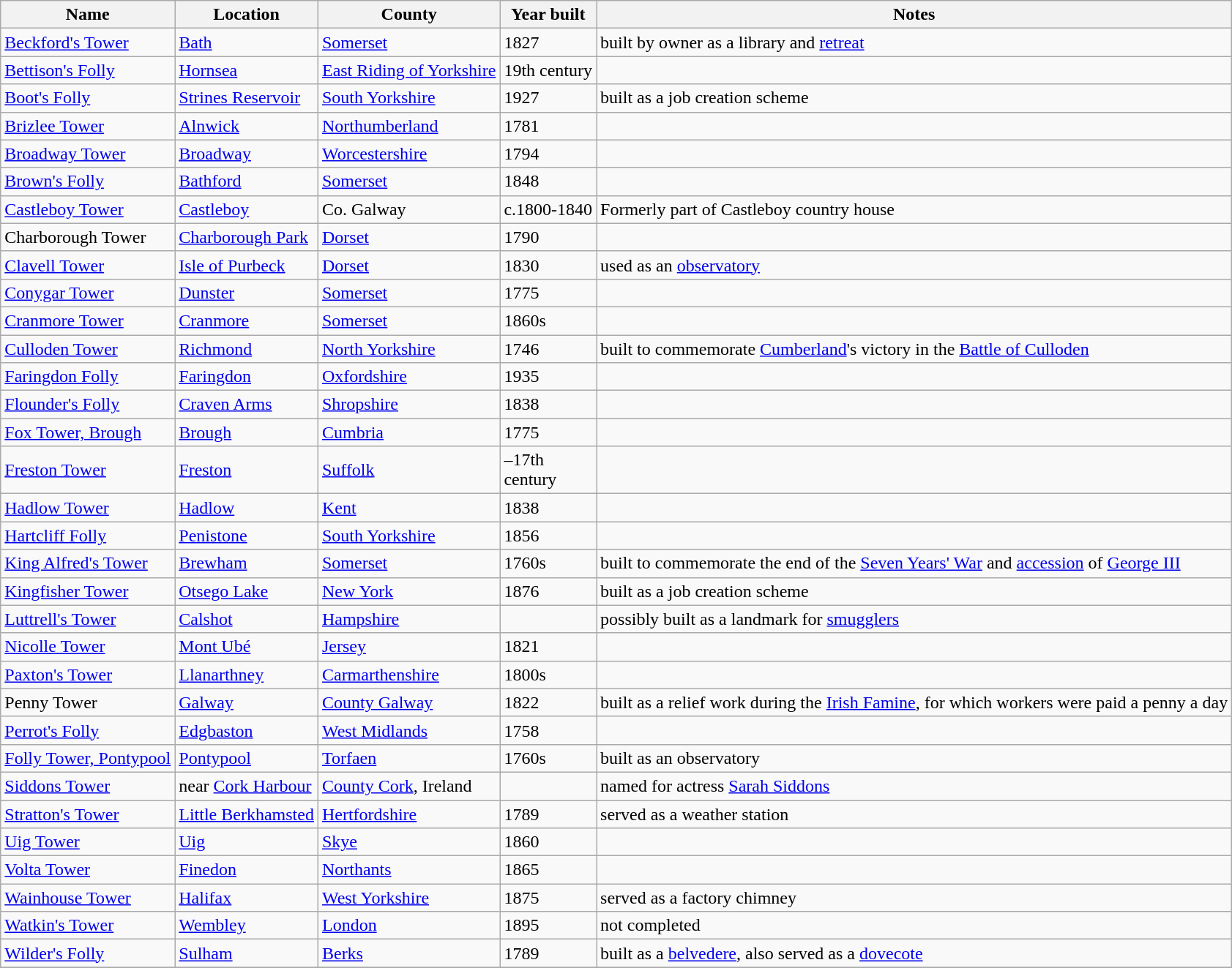<table class="wikitable sortable nowraplinks">
<tr>
<th>Name</th>
<th>Location</th>
<th>County</th>
<th>Year built</th>
<th>Notes</th>
</tr>
<tr>
<td><a href='#'>Beckford's Tower</a></td>
<td><a href='#'>Bath</a></td>
<td><a href='#'>Somerset</a></td>
<td>1827</td>
<td>built by owner as a library and <a href='#'>retreat</a></td>
</tr>
<tr>
<td><a href='#'>Bettison's Folly</a></td>
<td><a href='#'>Hornsea</a></td>
<td><a href='#'>East Riding of Yorkshire</a></td>
<td>19th century</td>
<td> </td>
</tr>
<tr>
<td><a href='#'>Boot's Folly</a></td>
<td><a href='#'>Strines Reservoir</a></td>
<td><a href='#'>South Yorkshire</a></td>
<td>1927</td>
<td>built as a job creation scheme</td>
</tr>
<tr>
<td><a href='#'>Brizlee Tower</a></td>
<td><a href='#'>Alnwick</a></td>
<td><a href='#'>Northumberland</a></td>
<td>1781</td>
<td> </td>
</tr>
<tr>
<td><a href='#'>Broadway Tower</a></td>
<td><a href='#'>Broadway</a></td>
<td><a href='#'>Worcestershire</a></td>
<td>1794</td>
<td> </td>
</tr>
<tr>
<td><a href='#'>Brown's Folly</a></td>
<td><a href='#'>Bathford</a></td>
<td><a href='#'>Somerset</a></td>
<td>1848</td>
<td> </td>
</tr>
<tr>
<td><a href='#'>Castleboy Tower</a></td>
<td><a href='#'>Castleboy</a></td>
<td>Co. Galway</td>
<td>c.1800-1840</td>
<td>Formerly part of Castleboy country house</td>
</tr>
<tr>
<td>Charborough Tower</td>
<td><a href='#'>Charborough Park</a></td>
<td><a href='#'>Dorset</a></td>
<td>1790</td>
<td></td>
</tr>
<tr>
<td><a href='#'>Clavell Tower</a></td>
<td><a href='#'>Isle of Purbeck</a></td>
<td><a href='#'>Dorset</a></td>
<td>1830</td>
<td>used as an <a href='#'>observatory</a></td>
</tr>
<tr>
<td><a href='#'>Conygar Tower</a></td>
<td><a href='#'>Dunster</a></td>
<td><a href='#'>Somerset</a></td>
<td>1775</td>
<td> </td>
</tr>
<tr>
<td><a href='#'>Cranmore Tower</a></td>
<td><a href='#'>Cranmore</a></td>
<td><a href='#'>Somerset</a></td>
<td>1860s</td>
<td> </td>
</tr>
<tr>
<td><a href='#'>Culloden Tower</a></td>
<td><a href='#'>Richmond</a></td>
<td><a href='#'>North Yorkshire</a></td>
<td>1746</td>
<td>built to commemorate <a href='#'>Cumberland</a>'s victory in the <a href='#'>Battle of Culloden</a></td>
</tr>
<tr>
<td><a href='#'>Faringdon Folly</a></td>
<td><a href='#'>Faringdon</a></td>
<td><a href='#'>Oxfordshire</a></td>
<td>1935</td>
<td> </td>
</tr>
<tr>
<td><a href='#'>Flounder's Folly</a></td>
<td><a href='#'>Craven Arms</a></td>
<td><a href='#'>Shropshire</a></td>
<td>1838</td>
<td> </td>
</tr>
<tr>
<td><a href='#'>Fox Tower, Brough</a></td>
<td><a href='#'>Brough</a></td>
<td><a href='#'>Cumbria</a></td>
<td>1775</td>
<td> </td>
</tr>
<tr>
<td><a href='#'>Freston Tower</a></td>
<td><a href='#'>Freston</a></td>
<td><a href='#'>Suffolk</a></td>
<td>–17th<br>century</td>
<td> </td>
</tr>
<tr>
<td><a href='#'>Hadlow Tower</a></td>
<td><a href='#'>Hadlow</a></td>
<td><a href='#'>Kent</a></td>
<td>1838</td>
<td> </td>
</tr>
<tr>
<td><a href='#'>Hartcliff Folly</a></td>
<td><a href='#'>Penistone</a></td>
<td><a href='#'>South Yorkshire</a></td>
<td>1856</td>
<td> </td>
</tr>
<tr>
<td><a href='#'>King Alfred's Tower</a></td>
<td><a href='#'>Brewham</a></td>
<td><a href='#'>Somerset</a></td>
<td>1760s</td>
<td>built to commemorate the end of the <a href='#'>Seven Years' War</a>  and <a href='#'>accession</a> of <a href='#'>George III</a></td>
</tr>
<tr>
<td><a href='#'>Kingfisher Tower</a></td>
<td><a href='#'>Otsego Lake</a></td>
<td><a href='#'>New York</a></td>
<td>1876</td>
<td>built as a job creation scheme</td>
</tr>
<tr>
<td><a href='#'>Luttrell's Tower</a></td>
<td><a href='#'>Calshot</a></td>
<td><a href='#'>Hampshire</a></td>
<td></td>
<td>possibly built as a landmark for <a href='#'>smugglers</a></td>
</tr>
<tr>
<td><a href='#'>Nicolle Tower</a></td>
<td><a href='#'>Mont Ubé</a></td>
<td><a href='#'>Jersey</a></td>
<td>1821</td>
<td> </td>
</tr>
<tr>
<td><a href='#'>Paxton's Tower</a></td>
<td><a href='#'>Llanarthney</a></td>
<td><a href='#'>Carmarthenshire</a></td>
<td>1800s</td>
<td> </td>
</tr>
<tr>
<td>Penny Tower</td>
<td><a href='#'>Galway</a></td>
<td><a href='#'>County Galway</a></td>
<td>1822</td>
<td>built as a relief work during the <a href='#'>Irish Famine</a>, for which workers were paid a penny a day</td>
</tr>
<tr>
<td><a href='#'>Perrot's Folly</a></td>
<td><a href='#'>Edgbaston</a></td>
<td><a href='#'>West Midlands</a></td>
<td>1758</td>
<td> </td>
</tr>
<tr>
<td><a href='#'>Folly Tower, Pontypool</a></td>
<td><a href='#'>Pontypool</a></td>
<td><a href='#'>Torfaen</a></td>
<td>1760s</td>
<td>built as an observatory</td>
</tr>
<tr>
<td><a href='#'>Siddons Tower</a></td>
<td>near <a href='#'>Cork Harbour</a></td>
<td><a href='#'>County Cork</a>, Ireland</td>
<td></td>
<td>named for actress <a href='#'>Sarah Siddons</a></td>
</tr>
<tr>
<td><a href='#'>Stratton's Tower</a></td>
<td><a href='#'>Little Berkhamsted</a></td>
<td><a href='#'>Hertfordshire</a></td>
<td>1789</td>
<td>served as a weather station</td>
</tr>
<tr>
<td><a href='#'>Uig Tower</a></td>
<td><a href='#'>Uig</a></td>
<td><a href='#'>Skye</a></td>
<td>1860</td>
<td> </td>
</tr>
<tr>
<td><a href='#'>Volta Tower</a></td>
<td><a href='#'>Finedon</a></td>
<td><a href='#'>Northants</a></td>
<td>1865</td>
<td> </td>
</tr>
<tr>
<td><a href='#'>Wainhouse Tower</a></td>
<td><a href='#'>Halifax</a></td>
<td><a href='#'>West Yorkshire</a></td>
<td>1875</td>
<td>served as a factory chimney</td>
</tr>
<tr>
<td><a href='#'>Watkin's Tower</a></td>
<td><a href='#'>Wembley</a></td>
<td><a href='#'>London</a></td>
<td>1895</td>
<td>not completed</td>
</tr>
<tr>
<td><a href='#'>Wilder's Folly</a></td>
<td><a href='#'>Sulham</a></td>
<td><a href='#'>Berks</a></td>
<td>1789</td>
<td>built as a <a href='#'>belvedere</a>, also served as a <a href='#'>dovecote</a></td>
</tr>
<tr>
</tr>
</table>
